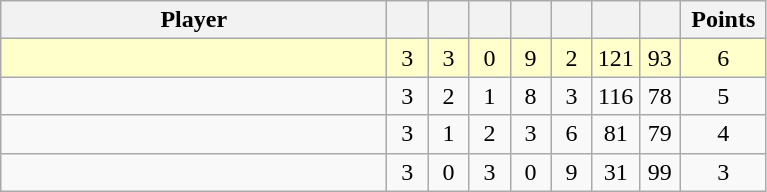<table class="wikitable" style="text-align:center;">
<tr>
<th width="250">Player</th>
<th width="20"></th>
<th width="20"></th>
<th width="20"></th>
<th width="20"></th>
<th width="20"></th>
<th width="20"></th>
<th width="20"></th>
<th width="50">Points</th>
</tr>
<tr style="background-color:#ffffcc;">
<td style="text-align:left;"></td>
<td>3</td>
<td>3</td>
<td>0</td>
<td>9</td>
<td>2</td>
<td>121</td>
<td>93</td>
<td>6</td>
</tr>
<tr>
<td style="text-align:left;"></td>
<td>3</td>
<td>2</td>
<td>1</td>
<td>8</td>
<td>3</td>
<td>116</td>
<td>78</td>
<td>5</td>
</tr>
<tr>
<td style="text-align:left;"></td>
<td>3</td>
<td>1</td>
<td>2</td>
<td>3</td>
<td>6</td>
<td>81</td>
<td>79</td>
<td>4</td>
</tr>
<tr>
<td style="text-align:left;"></td>
<td>3</td>
<td>0</td>
<td>3</td>
<td>0</td>
<td>9</td>
<td>31</td>
<td>99</td>
<td>3</td>
</tr>
</table>
